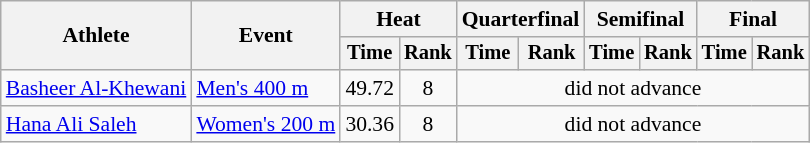<table class=wikitable style="font-size:90%">
<tr>
<th rowspan="2">Athlete</th>
<th rowspan="2">Event</th>
<th colspan="2">Heat</th>
<th colspan="2">Quarterfinal</th>
<th colspan="2">Semifinal</th>
<th colspan="2">Final</th>
</tr>
<tr style="font-size:95%">
<th>Time</th>
<th>Rank</th>
<th>Time</th>
<th>Rank</th>
<th>Time</th>
<th>Rank</th>
<th>Time</th>
<th>Rank</th>
</tr>
<tr align=center>
<td align=left><a href='#'>Basheer Al-Khewani</a></td>
<td align=left><a href='#'>Men's 400 m</a></td>
<td>49.72</td>
<td>8</td>
<td colspan=6>did not advance</td>
</tr>
<tr align=center>
<td align=left><a href='#'>Hana Ali Saleh</a></td>
<td align=left><a href='#'>Women's 200 m</a></td>
<td>30.36</td>
<td>8</td>
<td colspan=6>did not advance</td>
</tr>
</table>
